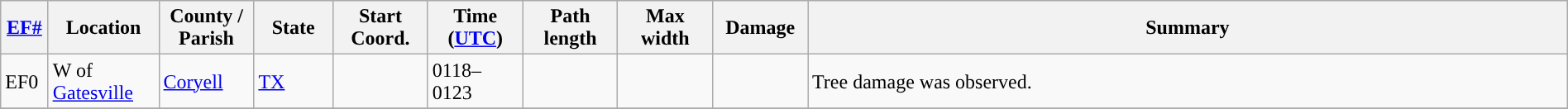<table class="wikitable sortable" style="width:100%;">
<tr>
<th scope="col" width="3%" align="center"><a href='#'>EF#</a></th>
<th scope="col" width="7%" align="center" class="unsortable">Location</th>
<th scope="col" width="6%" align="center" class="unsortable">County / Parish</th>
<th scope="col" width="5%" align="center">State</th>
<th scope="col" width="6%" align="center">Start Coord.</th>
<th scope="col" width="6%" align="center">Time (<a href='#'>UTC</a>)</th>
<th scope="col" width="6%" align="center">Path length</th>
<th scope="col" width="6%" align="center">Max width</th>
<th scope="col" width="6%" align="center">Damage</th>
<th scope="col" width="48%" class="unsortable" align="center">Summary</th>
</tr>
<tr>
<td>EF0</td>
<td>W of <a href='#'>Gatesville</a></td>
<td><a href='#'>Coryell</a></td>
<td><a href='#'>TX</a></td>
<td></td>
<td>0118–0123</td>
<td></td>
<td></td>
<td></td>
<td>Tree damage was observed.</td>
</tr>
<tr>
</tr>
</table>
